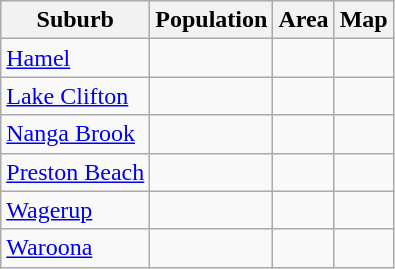<table class="wikitable sortable">
<tr>
<th>Suburb</th>
<th data-sort-type=number>Population</th>
<th data-sort-type=number>Area</th>
<th>Map</th>
</tr>
<tr>
<td><a href='#'>Hamel</a></td>
<td></td>
<td></td>
<td></td>
</tr>
<tr>
<td><a href='#'>Lake Clifton</a></td>
<td></td>
<td></td>
<td></td>
</tr>
<tr>
<td><a href='#'>Nanga Brook</a></td>
<td></td>
<td></td>
<td></td>
</tr>
<tr>
<td><a href='#'>Preston Beach</a></td>
<td></td>
<td></td>
<td></td>
</tr>
<tr>
<td><a href='#'>Wagerup</a></td>
<td></td>
<td></td>
<td></td>
</tr>
<tr>
<td><a href='#'>Waroona</a></td>
<td></td>
<td></td>
<td></td>
</tr>
</table>
